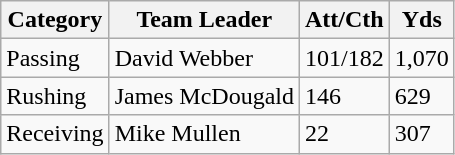<table class="wikitable">
<tr>
<th>Category</th>
<th>Team Leader</th>
<th>Att/Cth</th>
<th>Yds</th>
</tr>
<tr style="background: ##ddffdd;">
<td>Passing</td>
<td>David Webber</td>
<td>101/182</td>
<td>1,070</td>
</tr>
<tr style="background: ##ffdddd;">
<td>Rushing</td>
<td>James McDougald</td>
<td>146</td>
<td>629</td>
</tr>
<tr style="background: ##ddffdd;">
<td>Receiving</td>
<td>Mike Mullen</td>
<td>22</td>
<td>307</td>
</tr>
</table>
